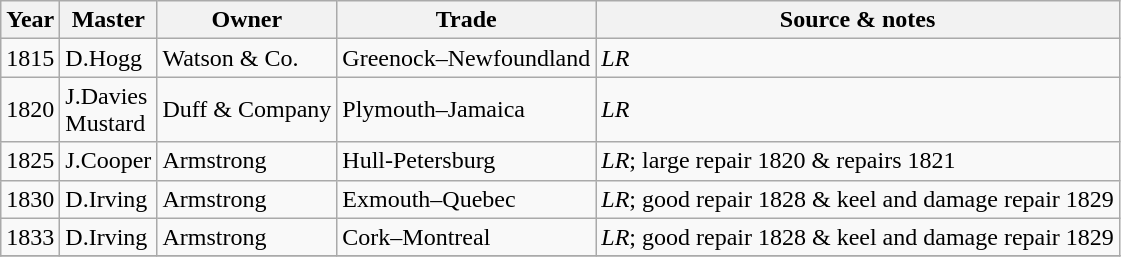<table class="sortable wikitable">
<tr>
<th>Year</th>
<th>Master</th>
<th>Owner</th>
<th>Trade</th>
<th>Source & notes</th>
</tr>
<tr>
<td>1815</td>
<td>D.Hogg</td>
<td>Watson & Co.</td>
<td>Greenock–Newfoundland</td>
<td><em>LR</em></td>
</tr>
<tr>
<td>1820</td>
<td>J.Davies<br>Mustard</td>
<td>Duff & Company</td>
<td>Plymouth–Jamaica</td>
<td><em>LR</em></td>
</tr>
<tr>
<td>1825</td>
<td>J.Cooper</td>
<td>Armstrong</td>
<td>Hull-Petersburg</td>
<td><em>LR</em>; large repair 1820 & repairs 1821</td>
</tr>
<tr>
<td>1830</td>
<td>D.Irving</td>
<td>Armstrong</td>
<td>Exmouth–Quebec</td>
<td><em>LR</em>; good repair 1828 & keel and damage repair 1829</td>
</tr>
<tr>
<td>1833</td>
<td>D.Irving</td>
<td>Armstrong</td>
<td>Cork–Montreal</td>
<td><em>LR</em>; good repair 1828 & keel and damage repair 1829</td>
</tr>
<tr>
</tr>
</table>
